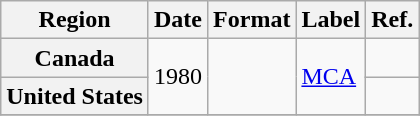<table class="wikitable plainrowheaders">
<tr>
<th scope="col">Region</th>
<th scope="col">Date</th>
<th scope="col">Format</th>
<th scope="col">Label</th>
<th scope="col">Ref.</th>
</tr>
<tr>
<th scope="row">Canada</th>
<td rowspan="2">1980</td>
<td rowspan="2"></td>
<td rowspan="2"><a href='#'>MCA</a></td>
<td></td>
</tr>
<tr>
<th scope="row">United States</th>
<td></td>
</tr>
<tr>
</tr>
</table>
